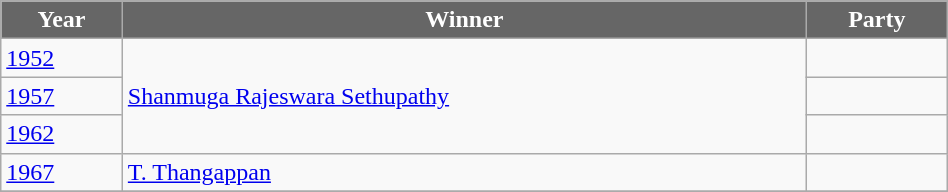<table class="wikitable" width="50%">
<tr>
<th style="background-color:#666666; color:white">Year</th>
<th style="background-color:#666666; color:white">Winner</th>
<th style="background-color:#666666; color:white" colspan="2">Party</th>
</tr>
<tr>
<td><a href='#'>1952</a></td>
<td rowspan=3><a href='#'>Shanmuga Rajeswara Sethupathy</a></td>
<td></td>
</tr>
<tr>
<td><a href='#'>1957</a></td>
<td></td>
</tr>
<tr>
<td><a href='#'>1962</a></td>
<td></td>
</tr>
<tr>
<td><a href='#'>1967</a></td>
<td><a href='#'>T. Thangappan</a></td>
<td></td>
</tr>
<tr>
</tr>
</table>
